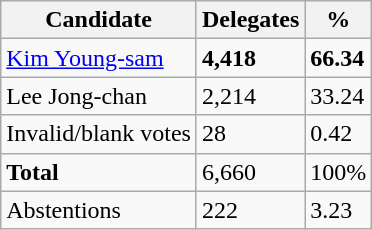<table class="wikitable">
<tr>
<th>Candidate</th>
<th>Delegates</th>
<th>%</th>
</tr>
<tr>
<td><a href='#'>Kim Young-sam</a></td>
<td><strong>4,418</strong></td>
<td><strong>66.34</strong></td>
</tr>
<tr>
<td>Lee Jong-chan</td>
<td>2,214</td>
<td>33.24</td>
</tr>
<tr>
<td>Invalid/blank votes</td>
<td>28</td>
<td>0.42</td>
</tr>
<tr>
<td><strong>Total</strong></td>
<td>6,660</td>
<td>100%</td>
</tr>
<tr>
<td>Abstentions</td>
<td>222</td>
<td>3.23</td>
</tr>
</table>
